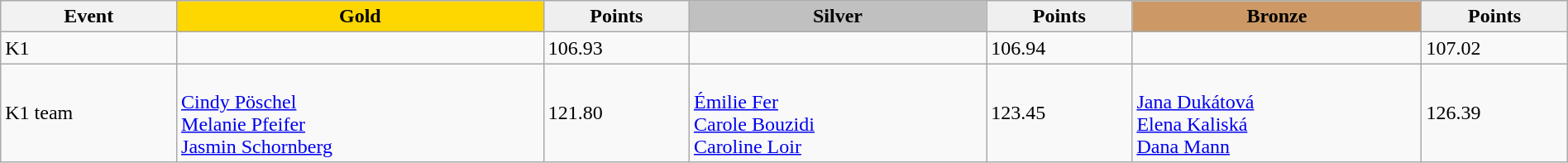<table class="wikitable" width=100%>
<tr>
<th>Event</th>
<td align=center bgcolor="gold"><strong>Gold</strong></td>
<td align=center bgcolor="EFEFEF"><strong>Points</strong></td>
<td align=center bgcolor="silver"><strong>Silver</strong></td>
<td align=center bgcolor="EFEFEF"><strong>Points</strong></td>
<td align=center bgcolor="CC9966"><strong>Bronze</strong></td>
<td align=center bgcolor="EFEFEF"><strong>Points</strong></td>
</tr>
<tr>
<td>K1</td>
<td></td>
<td>106.93</td>
<td></td>
<td>106.94</td>
<td></td>
<td>107.02</td>
</tr>
<tr>
<td>K1 team</td>
<td><br><a href='#'>Cindy Pöschel</a><br><a href='#'>Melanie Pfeifer</a><br><a href='#'>Jasmin Schornberg</a></td>
<td>121.80</td>
<td><br><a href='#'>Émilie Fer</a><br><a href='#'>Carole Bouzidi</a><br><a href='#'>Caroline Loir</a></td>
<td>123.45</td>
<td><br><a href='#'>Jana Dukátová</a><br><a href='#'>Elena Kaliská</a><br><a href='#'>Dana Mann</a></td>
<td>126.39</td>
</tr>
</table>
